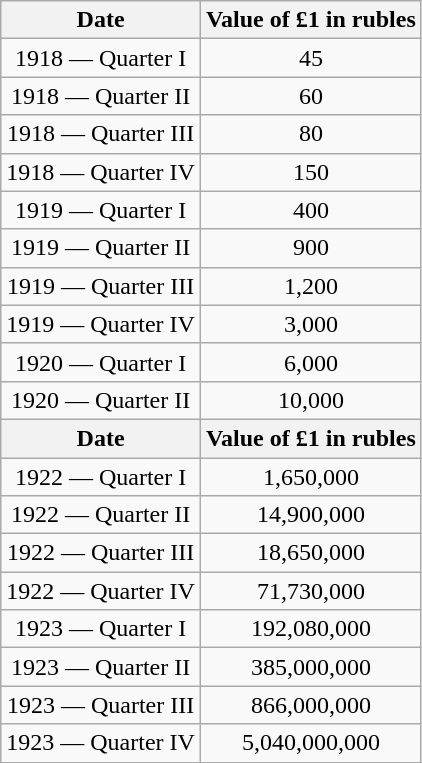<table class="wikitable" border="1">
<tr>
<th>Date</th>
<th>Value of £1 in rubles</th>
</tr>
<tr>
<td align="center">1918 — Quarter I</td>
<td align="center">45</td>
</tr>
<tr>
<td align="center">1918 — Quarter II</td>
<td align="center">60</td>
</tr>
<tr>
<td align="center">1918 — Quarter III</td>
<td align="center">80</td>
</tr>
<tr>
<td align="center">1918 — Quarter IV</td>
<td align="center">150</td>
</tr>
<tr>
<td align="center">1919 — Quarter I</td>
<td align="center">400</td>
</tr>
<tr>
<td align="center">1919 — Quarter II</td>
<td align="center">900</td>
</tr>
<tr>
<td align="center">1919 — Quarter III</td>
<td align="center">1,200</td>
</tr>
<tr>
<td align="center">1919 — Quarter IV</td>
<td align="center">3,000</td>
</tr>
<tr>
<td align="center">1920 — Quarter I</td>
<td align="center">6,000</td>
</tr>
<tr>
<td align="center">1920 — Quarter II</td>
<td align="center">10,000</td>
</tr>
<tr>
<th>Date</th>
<th>Value of £1 in rubles</th>
</tr>
<tr>
<td align="center">1922 — Quarter I</td>
<td align="center">1,650,000</td>
</tr>
<tr>
<td align="center">1922 — Quarter II</td>
<td align="center">14,900,000</td>
</tr>
<tr>
<td align="center">1922 — Quarter III</td>
<td align="center">18,650,000</td>
</tr>
<tr>
<td align="center">1922 — Quarter IV</td>
<td align="center">71,730,000</td>
</tr>
<tr>
<td align="center">1923 — Quarter I</td>
<td align="center">192,080,000</td>
</tr>
<tr>
<td align="center">1923 — Quarter II</td>
<td align="center">385,000,000</td>
</tr>
<tr>
<td align="center">1923 — Quarter III</td>
<td align="center">866,000,000</td>
</tr>
<tr>
<td align="center">1923 — Quarter IV</td>
<td align="center">5,040,000,000</td>
</tr>
</table>
